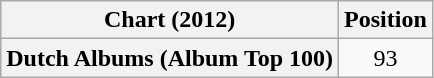<table class="wikitable plainrowheaders" style="text-align:center">
<tr>
<th scope="col">Chart (2012)</th>
<th scope="col">Position</th>
</tr>
<tr>
<th scope="row">Dutch Albums (Album Top 100)</th>
<td>93</td>
</tr>
</table>
